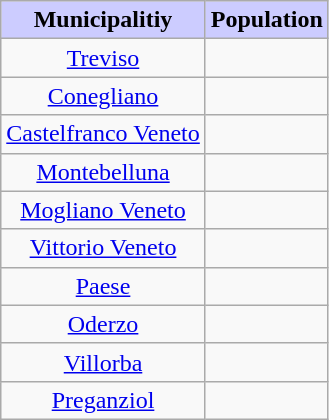<table class="wikitable" style="text-align:center;">
<tr>
<th style="background:#CCCCFF">Municipalitiy</th>
<th style="background:#CCCCFF">Population</th>
</tr>
<tr>
<td><a href='#'>Treviso</a></td>
<td></td>
</tr>
<tr>
<td><a href='#'>Conegliano</a></td>
<td></td>
</tr>
<tr>
<td><a href='#'>Castelfranco Veneto</a></td>
<td></td>
</tr>
<tr>
<td><a href='#'>Montebelluna</a></td>
<td></td>
</tr>
<tr>
<td><a href='#'>Mogliano Veneto</a></td>
<td></td>
</tr>
<tr>
<td><a href='#'>Vittorio Veneto</a></td>
<td></td>
</tr>
<tr>
<td><a href='#'>Paese</a></td>
<td></td>
</tr>
<tr>
<td><a href='#'>Oderzo</a></td>
<td></td>
</tr>
<tr>
<td><a href='#'>Villorba</a></td>
<td></td>
</tr>
<tr>
<td><a href='#'>Preganziol</a></td>
<td></td>
</tr>
</table>
